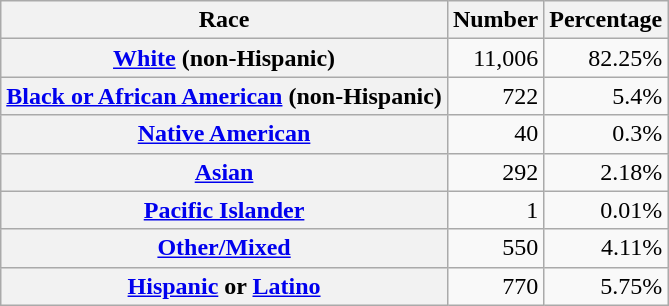<table class="wikitable" style="text-align:right">
<tr>
<th scope="col">Race</th>
<th scope="col">Number</th>
<th scope="col">Percentage</th>
</tr>
<tr>
<th scope="row"><a href='#'>White</a> (non-Hispanic)</th>
<td>11,006</td>
<td>82.25%</td>
</tr>
<tr>
<th scope="row"><a href='#'>Black or African American</a> (non-Hispanic)</th>
<td>722</td>
<td>5.4%</td>
</tr>
<tr>
<th scope="row"><a href='#'>Native American</a></th>
<td>40</td>
<td>0.3%</td>
</tr>
<tr>
<th scope="row"><a href='#'>Asian</a></th>
<td>292</td>
<td>2.18%</td>
</tr>
<tr>
<th scope="row"><a href='#'>Pacific Islander</a></th>
<td>1</td>
<td>0.01%</td>
</tr>
<tr>
<th scope="row"><a href='#'>Other/Mixed</a></th>
<td>550</td>
<td>4.11%</td>
</tr>
<tr>
<th scope="row"><a href='#'>Hispanic</a> or <a href='#'>Latino</a></th>
<td>770</td>
<td>5.75%</td>
</tr>
</table>
